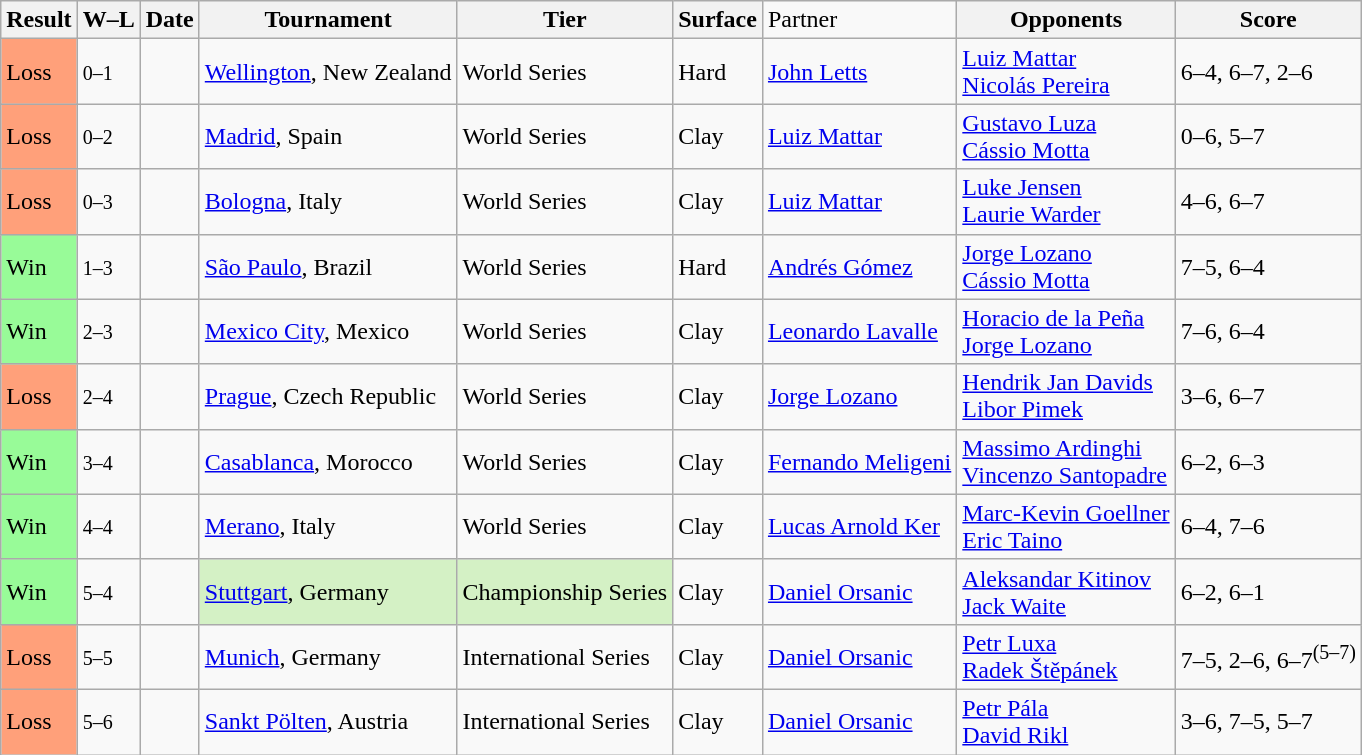<table class="sortable wikitable">
<tr>
<th>Result</th>
<th class="unsortable">W–L</th>
<th>Date</th>
<th>Tournament</th>
<th>Tier</th>
<th>Surface</th>
<td>Partner</td>
<th>Opponents</th>
<th class="unsortable">Score</th>
</tr>
<tr>
<td style="background:#ffa07a;">Loss</td>
<td><small>0–1</small></td>
<td><a href='#'></a></td>
<td><a href='#'>Wellington</a>, New Zealand</td>
<td>World Series</td>
<td>Hard</td>
<td> <a href='#'>John Letts</a></td>
<td> <a href='#'>Luiz Mattar</a> <br>  <a href='#'>Nicolás Pereira</a></td>
<td>6–4, 6–7, 2–6</td>
</tr>
<tr>
<td style="background:#ffa07a;">Loss</td>
<td><small>0–2</small></td>
<td><a href='#'></a></td>
<td><a href='#'>Madrid</a>, Spain</td>
<td>World Series</td>
<td>Clay</td>
<td> <a href='#'>Luiz Mattar</a></td>
<td> <a href='#'>Gustavo Luza</a> <br>  <a href='#'>Cássio Motta</a></td>
<td>0–6, 5–7</td>
</tr>
<tr>
<td style="background:#ffa07a;">Loss</td>
<td><small>0–3</small></td>
<td><a href='#'></a></td>
<td><a href='#'>Bologna</a>, Italy</td>
<td>World Series</td>
<td>Clay</td>
<td> <a href='#'>Luiz Mattar</a></td>
<td> <a href='#'>Luke Jensen</a> <br>  <a href='#'>Laurie Warder</a></td>
<td>4–6, 6–7</td>
</tr>
<tr>
<td style="background:#98fb98;">Win</td>
<td><small>1–3</small></td>
<td><a href='#'></a></td>
<td><a href='#'>São Paulo</a>, Brazil</td>
<td>World Series</td>
<td>Hard</td>
<td> <a href='#'>Andrés Gómez</a></td>
<td> <a href='#'>Jorge Lozano</a> <br>  <a href='#'>Cássio Motta</a></td>
<td>7–5, 6–4</td>
</tr>
<tr>
<td style="background:#98fb98;">Win</td>
<td><small>2–3</small></td>
<td><a href='#'></a></td>
<td><a href='#'>Mexico City</a>, Mexico</td>
<td>World Series</td>
<td>Clay</td>
<td> <a href='#'>Leonardo Lavalle</a></td>
<td> <a href='#'>Horacio de la Peña</a> <br>  <a href='#'>Jorge Lozano</a></td>
<td>7–6, 6–4</td>
</tr>
<tr>
<td style="background:#ffa07a;">Loss</td>
<td><small>2–4</small></td>
<td><a href='#'></a></td>
<td><a href='#'>Prague</a>, Czech Republic</td>
<td>World Series</td>
<td>Clay</td>
<td> <a href='#'>Jorge Lozano</a></td>
<td> <a href='#'>Hendrik Jan Davids</a> <br>  <a href='#'>Libor Pimek</a></td>
<td>3–6, 6–7</td>
</tr>
<tr>
<td style="background:#98fb98;">Win</td>
<td><small>3–4</small></td>
<td><a href='#'></a></td>
<td><a href='#'>Casablanca</a>, Morocco</td>
<td>World Series</td>
<td>Clay</td>
<td> <a href='#'>Fernando Meligeni</a></td>
<td> <a href='#'>Massimo Ardinghi</a> <br>  <a href='#'>Vincenzo Santopadre</a></td>
<td>6–2, 6–3</td>
</tr>
<tr>
<td style="background:#98fb98;">Win</td>
<td><small>4–4</small></td>
<td><a href='#'></a></td>
<td><a href='#'>Merano</a>, Italy</td>
<td>World Series</td>
<td>Clay</td>
<td> <a href='#'>Lucas Arnold Ker</a></td>
<td> <a href='#'>Marc-Kevin Goellner</a> <br>  <a href='#'>Eric Taino</a></td>
<td>6–4, 7–6</td>
</tr>
<tr>
<td style="background:#98fb98;">Win</td>
<td><small>5–4</small></td>
<td><a href='#'></a></td>
<td style="background:#d4f1c5;"><a href='#'>Stuttgart</a>, Germany</td>
<td style="background:#d4f1c5;">Championship Series</td>
<td>Clay</td>
<td> <a href='#'>Daniel Orsanic</a></td>
<td> <a href='#'>Aleksandar Kitinov</a> <br>  <a href='#'>Jack Waite</a></td>
<td>6–2, 6–1</td>
</tr>
<tr>
<td style="background:#ffa07a;">Loss</td>
<td><small>5–5</small></td>
<td><a href='#'></a></td>
<td><a href='#'>Munich</a>, Germany</td>
<td>International Series</td>
<td>Clay</td>
<td> <a href='#'>Daniel Orsanic</a></td>
<td> <a href='#'>Petr Luxa</a> <br>  <a href='#'>Radek Štěpánek</a></td>
<td>7–5, 2–6, 6–7<sup>(5–7)</sup></td>
</tr>
<tr>
<td style="background:#ffa07a;">Loss</td>
<td><small>5–6</small></td>
<td><a href='#'></a></td>
<td><a href='#'>Sankt Pölten</a>, Austria</td>
<td>International Series</td>
<td>Clay</td>
<td> <a href='#'>Daniel Orsanic</a></td>
<td> <a href='#'>Petr Pála</a> <br>  <a href='#'>David Rikl</a></td>
<td>3–6, 7–5, 5–7</td>
</tr>
</table>
